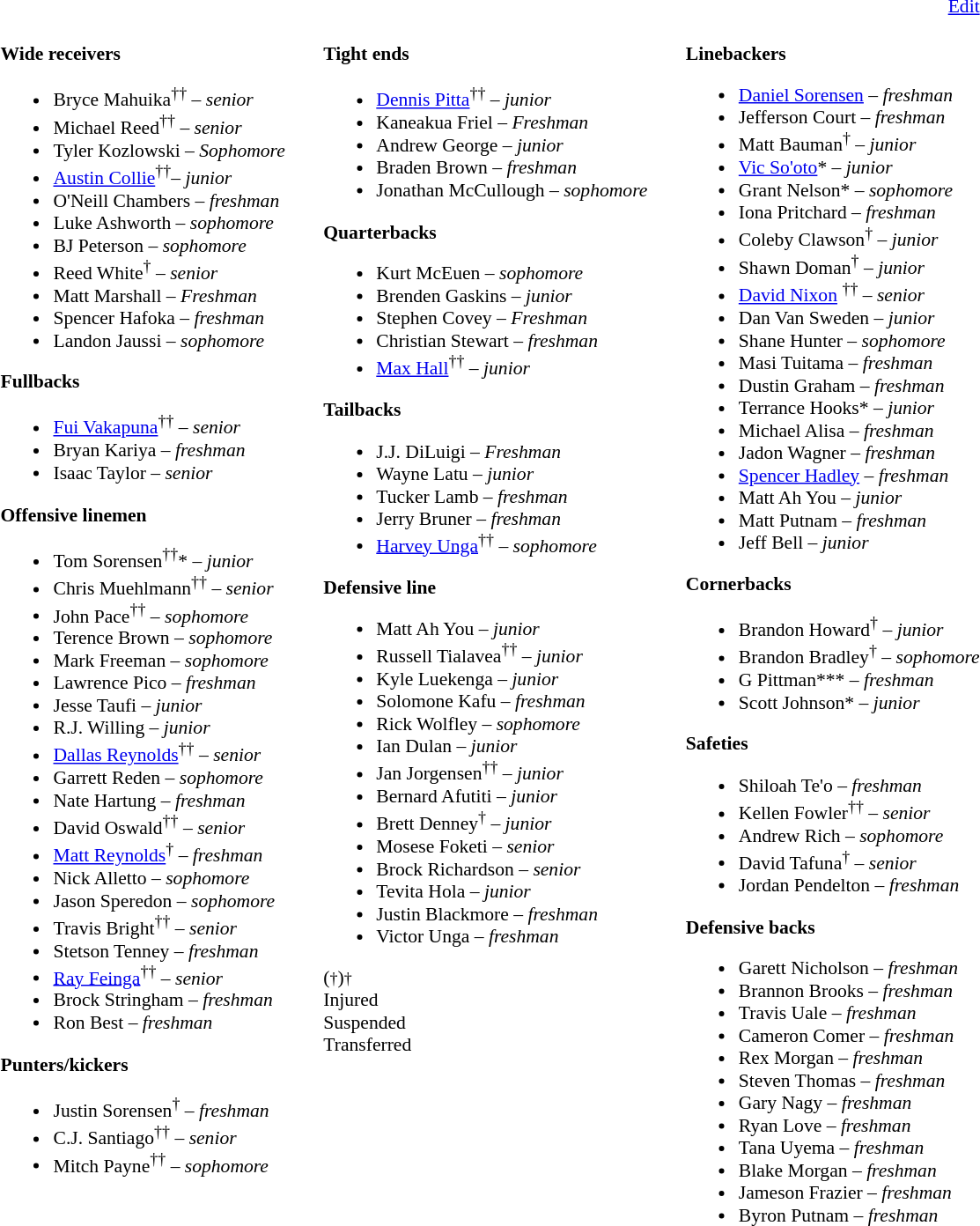<table class="toccolours" style="border-collapse:collapse; font-size:90%;">
<tr>
<td colspan="7" align="center"> </td>
</tr>
<tr>
<td colspan=7 align="right"><a href='#'>Edit</a></td>
</tr>
<tr>
<td valign="top"><br><strong>Wide receivers</strong><ul><li>  Bryce Mahuika<sup>††</sup> – <em>senior</em></li><li>  Michael Reed<sup>††</sup> – <em>senior</em></li><li>  Tyler Kozlowski – <em>Sophomore</em></li><li>  <a href='#'>Austin Collie</a><sup>††</sup>– <em>junior</em></li><li> O'Neill Chambers – <em>freshman</em></li><li> Luke Ashworth – <em>sophomore</em></li><li> BJ Peterson – <em>sophomore</em></li><li>  Reed White<sup>†</sup> – <em>senior</em></li><li> Matt Marshall – <em>Freshman</em></li><li> Spencer Hafoka – <em>freshman</em></li><li> Landon Jaussi – <em>sophomore</em></li></ul><strong>Fullbacks</strong><ul><li>  <a href='#'>Fui Vakapuna</a><sup>††</sup> – <em>senior</em></li><li> Bryan Kariya – <em>freshman</em></li><li>  Isaac Taylor – <em>senior</em></li></ul><strong>Offensive linemen</strong><ul><li>  Tom Sorensen<sup>††</sup>* – <em>junior</em></li><li> Chris Muehlmann<sup>††</sup> – <em>senior</em></li><li> John Pace<sup>††</sup> – <em>sophomore</em></li><li> Terence Brown – <em>sophomore</em></li><li> Mark Freeman – <em>sophomore</em></li><li> Lawrence Pico – <em>freshman</em></li><li> Jesse Taufi – <em>junior</em></li><li>  R.J. Willing – <em>junior</em></li><li>  <a href='#'>Dallas Reynolds</a><sup>††</sup> – <em>senior</em></li><li>  Garrett Reden – <em> sophomore</em></li><li> Nate Hartung – <em>freshman</em></li><li>  David Oswald<sup>††</sup> – <em>senior</em></li><li>  <a href='#'>Matt Reynolds</a><sup>†</sup> – <em> freshman</em></li><li>  Nick Alletto – <em> sophomore</em></li><li>  Jason Speredon – <em> sophomore</em></li><li>  Travis Bright<sup>††</sup> – <em>senior</em></li><li> Stetson Tenney – <em>freshman</em></li><li>  <a href='#'>Ray Feinga</a><sup>††</sup> – <em>senior</em></li><li> Brock Stringham – <em>freshman</em></li><li> Ron Best – <em>freshman</em></li></ul><strong>Punters/kickers</strong><ul><li> Justin Sorensen<sup>†</sup> – <em>freshman</em></li><li> C.J. Santiago<sup>††</sup>  – <em>senior</em></li><li>  Mitch Payne<sup>††</sup>  – <em> sophomore</em></li></ul></td>
<td width="25"> </td>
<td valign="top"><br><strong>Tight ends</strong><ul><li>  <a href='#'>Dennis Pitta</a><sup>††</sup> – <em>junior</em></li><li>  Kaneakua Friel – <em>Freshman</em></li><li>  Andrew George – <em>junior</em></li><li> Braden Brown – <em>freshman</em></li><li> Jonathan McCullough – <em>sophomore</em></li></ul><strong>Quarterbacks</strong><ul><li>  Kurt McEuen – <em> sophomore</em></li><li>  Brenden Gaskins – <em>junior</em></li><li> Stephen Covey – <em>Freshman</em></li><li> Christian Stewart – <em>freshman</em></li><li>  <a href='#'>Max Hall</a><sup>††</sup> – <em>junior</em></li></ul><strong>Tailbacks</strong><ul><li>  J.J. DiLuigi – <em>Freshman</em></li><li>  Wayne Latu – <em>junior</em></li><li> Tucker Lamb – <em>freshman</em></li><li> Jerry Bruner – <em>freshman</em></li><li> <a href='#'>Harvey Unga</a><sup>††</sup> – <em> sophomore</em></li></ul><strong>Defensive line</strong><ul><li> Matt Ah You – <em>junior</em></li><li>  Russell Tialavea<sup>††</sup> – <em>junior</em></li><li>  Kyle Luekenga – <em>junior</em></li><li> Solomone Kafu – <em>freshman</em></li><li>  Rick Wolfley – <em> sophomore</em></li><li>  Ian Dulan – <em>junior</em></li><li>  Jan Jorgensen<sup>††</sup> – <em>junior</em></li><li> Bernard Afutiti – <em>junior</em></li><li>  Brett Denney<sup>†</sup> – <em>junior</em></li><li>  Mosese Foketi – <em>senior</em></li><li> Brock Richardson – <em>senior</em></li><li> Tevita Hola – <em>junior</em></li><li>  Justin Blackmore – <em>freshman</em></li><li> Victor Unga – <em>freshman</em></li></ul>(<small>†</small>)<small>†</small><br> Injured<br> Suspended<br> Transferred</td>
<td width="25"> </td>
<td valign="top"><br><strong>Linebackers</strong><ul><li> <a href='#'>Daniel Sorensen</a> – <em>freshman</em></li><li> Jefferson Court – <em>freshman</em></li><li>  Matt Bauman<sup>†</sup> – <em>junior</em></li><li>  <a href='#'>Vic So'oto</a>* – <em>junior</em></li><li>  Grant Nelson* – <em> sophomore</em></li><li> Iona Pritchard – <em>freshman</em></li><li>  Coleby Clawson<sup>†</sup> – <em>junior</em></li><li>  Shawn Doman<sup>†</sup> – <em>junior</em></li><li>  <a href='#'>David Nixon</a> <sup>††</sup> – <em>senior</em></li><li>  Dan Van Sweden – <em>junior</em></li><li> Shane Hunter – <em>sophomore</em></li><li> Masi Tuitama – <em>freshman</em></li><li> Dustin Graham – <em>freshman</em></li><li>  Terrance Hooks* – <em>junior</em></li><li> Michael Alisa – <em>freshman</em></li><li>  Jadon Wagner – <em> freshman</em></li><li> <a href='#'>Spencer Hadley</a> – <em>freshman</em></li><li> Matt Ah You – <em>junior</em></li><li>  Matt Putnam – <em> freshman</em></li><li> Jeff Bell – <em>junior</em></li></ul><strong>Cornerbacks</strong><ul><li>  Brandon Howard<sup>†</sup> – <em>junior</em></li><li>  Brandon Bradley<sup>†</sup> – <em> sophomore</em></li><li>  G Pittman*** – <em> freshman</em></li><li>  Scott Johnson* – <em>junior</em></li></ul><strong>Safeties</strong><ul><li> Shiloah Te'o – <em>freshman</em></li><li>  Kellen Fowler<sup>††</sup> – <em>senior</em></li><li> Andrew Rich – <em>sophomore</em></li><li>  David Tafuna<sup>†</sup> – <em>senior</em></li><li>  Jordan Pendelton – <em> freshman</em></li></ul><strong>Defensive backs</strong><ul><li> Garett Nicholson – <em>freshman</em></li><li>  Brannon Brooks – <em> freshman</em></li><li> Travis Uale – <em>freshman</em></li><li> Cameron Comer – <em>freshman</em></li><li> Rex Morgan – <em>freshman</em></li><li>  Steven Thomas – <em> freshman</em></li><li>  Gary Nagy – <em> freshman</em></li><li> Ryan Love – <em>freshman</em></li><li> Tana Uyema – <em>freshman</em></li><li> Blake Morgan – <em>freshman</em></li><li> Jameson Frazier – <em>freshman</em></li><li> Byron Putnam – <em>freshman</em></li></ul></td>
</tr>
<tr>
<td colspan="5" valign="bottom" align="right"></td>
</tr>
</table>
